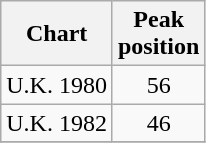<table class="wikitable">
<tr>
<th align="left">Chart</th>
<th align="left">Peak<br>position</th>
</tr>
<tr>
<td align="left">U.K. 1980</td>
<td align="center">56</td>
</tr>
<tr>
<td align="left">U.K. 1982</td>
<td align="center">46</td>
</tr>
<tr>
</tr>
</table>
